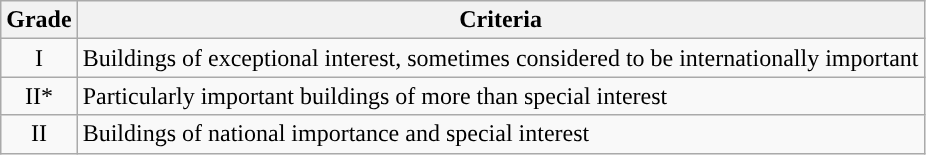<table class="wikitable">
<tr>
<th>Grade</th>
<th>Criteria</th>
</tr>
<tr>
<td align="center" >I</td>
<td>Buildings of exceptional interest, sometimes considered to be internationally important</td>
</tr>
<tr>
<td align="center" >II*</td>
<td>Particularly important buildings of more than special interest</td>
</tr>
<tr>
<td align="center" >II</td>
<td>Buildings of national importance and special interest</td>
</tr>
</table>
